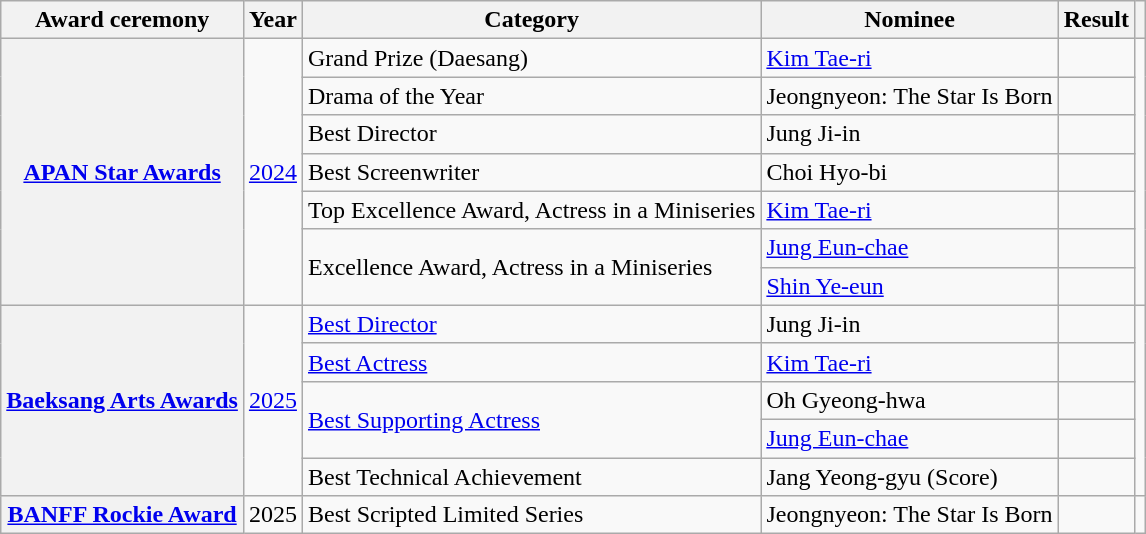<table class="wikitable plainrowheaders sortable">
<tr>
<th scope="col">Award ceremony</th>
<th scope="col">Year</th>
<th scope="col">Category</th>
<th scope="col">Nominee</th>
<th scope="col">Result</th>
<th scope="col" class="unsortable"></th>
</tr>
<tr>
<th scope="row" rowspan="7"><a href='#'>APAN Star Awards</a></th>
<td style="text-align:center" rowspan="7"><a href='#'>2024</a></td>
<td>Grand Prize (Daesang)</td>
<td><a href='#'>Kim Tae-ri</a></td>
<td></td>
<td rowspan="7" style="text-align:center"></td>
</tr>
<tr>
<td>Drama of the Year</td>
<td>Jeongnyeon: The Star Is Born</td>
<td></td>
</tr>
<tr>
<td>Best Director</td>
<td>Jung Ji-in</td>
<td></td>
</tr>
<tr>
<td>Best Screenwriter</td>
<td>Choi Hyo-bi</td>
<td></td>
</tr>
<tr>
<td>Top Excellence Award, Actress in a Miniseries</td>
<td><a href='#'>Kim Tae-ri</a></td>
<td></td>
</tr>
<tr>
<td rowspan="2">Excellence Award, Actress in a Miniseries</td>
<td><a href='#'>Jung Eun-chae</a></td>
<td></td>
</tr>
<tr>
<td><a href='#'>Shin Ye-eun</a></td>
<td></td>
</tr>
<tr>
<th scope="row" rowspan="5"><a href='#'>Baeksang Arts Awards</a></th>
<td rowspan="5" style="text-align:center"><a href='#'>2025</a></td>
<td><a href='#'>Best Director</a></td>
<td>Jung Ji-in</td>
<td></td>
<td rowspan="5" style="text-align:center"></td>
</tr>
<tr>
<td><a href='#'>Best Actress</a></td>
<td><a href='#'>Kim Tae-ri</a></td>
<td></td>
</tr>
<tr>
<td rowspan="2"><a href='#'>Best Supporting Actress</a></td>
<td>Oh Gyeong-hwa</td>
<td></td>
</tr>
<tr>
<td><a href='#'>Jung Eun-chae</a></td>
<td></td>
</tr>
<tr>
<td>Best Technical Achievement</td>
<td>Jang Yeong-gyu (Score)</td>
<td></td>
</tr>
<tr>
<th scope="row" rowspan="5"><a href='#'>BANFF Rockie Award</a></th>
<td rowspan="5" style="text-align:center">2025</td>
<td>Best Scripted Limited Series</td>
<td>Jeongnyeon: The Star Is Born</td>
<td></td>
<td rowspan="5" style="text-align:center"></td>
</tr>
</table>
